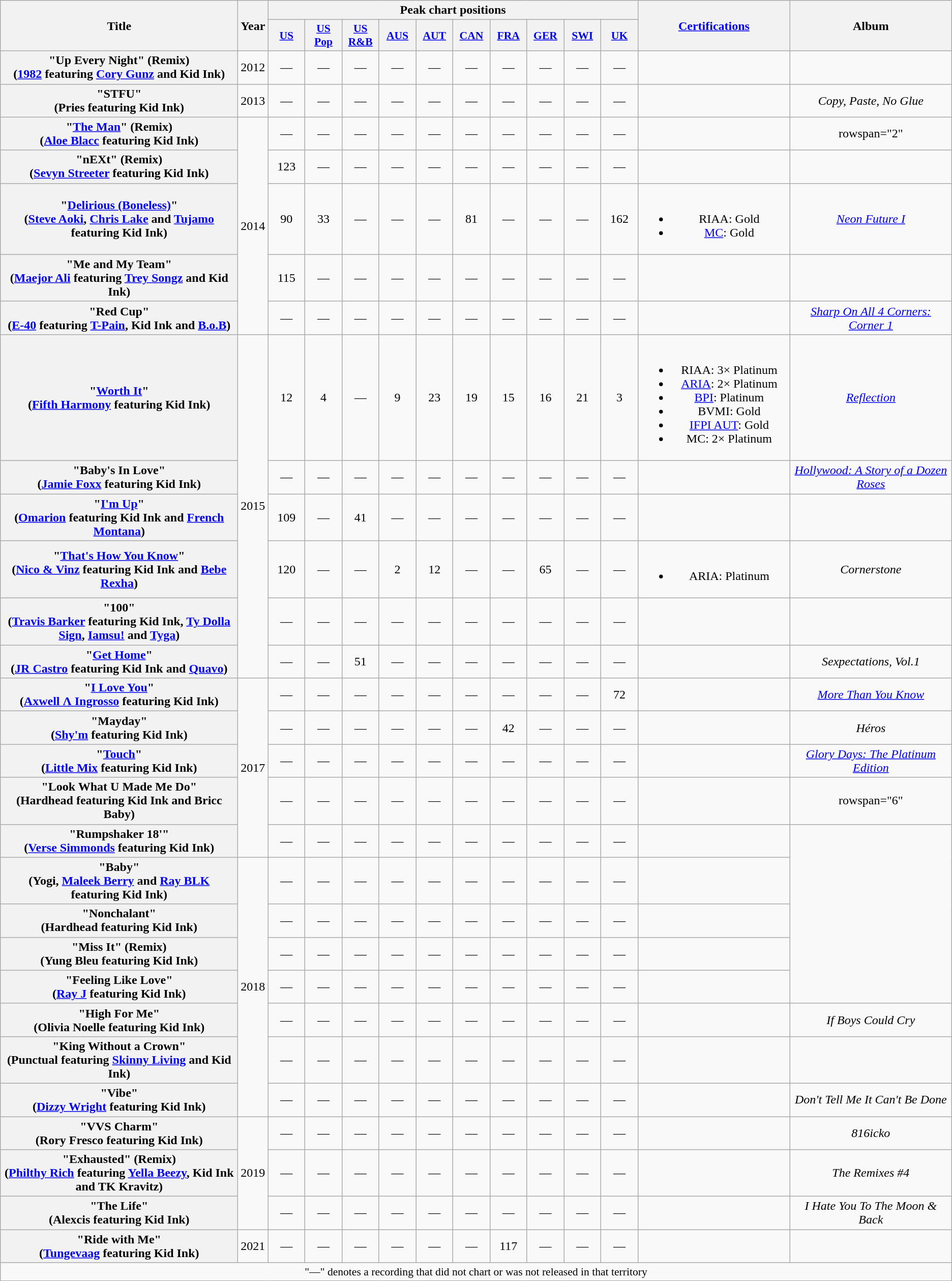<table class="wikitable plainrowheaders" style="text-align:center;">
<tr>
<th scope="col" rowspan="2" style="width:19em;">Title</th>
<th scope="col" rowspan="2">Year</th>
<th scope="col" colspan="10">Peak chart positions</th>
<th scope="col" rowspan="2" style="width:12em;"><a href='#'>Certifications</a></th>
<th scope="col" rowspan="2">Album</th>
</tr>
<tr>
<th scope="col" style="width:2.9em;font-size:90%;"><a href='#'>US</a><br></th>
<th scope="col" style="width:2.9em;font-size:90%;"><a href='#'>US<br>Pop</a><br></th>
<th scope="col" style="width:2.9em;font-size:90%;"><a href='#'>US<br>R&B</a><br></th>
<th scope="col" style="width:2.9em;font-size:90%;"><a href='#'>AUS</a><br></th>
<th scope="col" style="width:2.9em;font-size:90%;"><a href='#'>AUT</a><br></th>
<th scope="col" style="width:2.9em;font-size:90%;"><a href='#'>CAN</a><br></th>
<th scope="col" style="width:2.9em;font-size:90%;"><a href='#'>FRA</a><br></th>
<th scope="col" style="width:2.9em;font-size:90%;"><a href='#'>GER</a><br></th>
<th scope="col" style="width:2.9em;font-size:90%;"><a href='#'>SWI</a><br></th>
<th scope="col" style="width:2.9em;font-size:90%;"><a href='#'>UK</a><br></th>
</tr>
<tr>
<th scope="row">"Up Every Night" (Remix)<br><span>(<a href='#'>1982</a> featuring <a href='#'>Cory Gunz</a> and Kid Ink)</span></th>
<td>2012</td>
<td>—</td>
<td>—</td>
<td>—</td>
<td>—</td>
<td>—</td>
<td>—</td>
<td>—</td>
<td>—</td>
<td>—</td>
<td>—</td>
<td></td>
<td></td>
</tr>
<tr>
<th scope="row">"STFU"<br><span>(Pries featuring Kid Ink)</span></th>
<td>2013</td>
<td>—</td>
<td>—</td>
<td>—</td>
<td>—</td>
<td>—</td>
<td>—</td>
<td>—</td>
<td>—</td>
<td>—</td>
<td>—</td>
<td></td>
<td><em>Copy, Paste, No Glue</em></td>
</tr>
<tr>
<th scope="row">"<a href='#'>The Man</a>" (Remix)<br><span>(<a href='#'>Aloe Blacc</a> featuring Kid Ink)</span></th>
<td rowspan="5">2014</td>
<td>—</td>
<td>—</td>
<td>—</td>
<td>—</td>
<td>—</td>
<td>—</td>
<td>—</td>
<td>—</td>
<td>—</td>
<td>—</td>
<td></td>
<td>rowspan="2" </td>
</tr>
<tr>
<th scope="row">"nEXt" (Remix)<br><span>(<a href='#'>Sevyn Streeter</a> featuring Kid Ink)</span></th>
<td>123</td>
<td>—</td>
<td>—</td>
<td>—</td>
<td>—</td>
<td>—</td>
<td>—</td>
<td>—</td>
<td>—</td>
<td>—</td>
<td></td>
</tr>
<tr>
<th scope="row">"<a href='#'>Delirious (Boneless)</a>"<br><span>(<a href='#'>Steve Aoki</a>, <a href='#'>Chris Lake</a> and <a href='#'>Tujamo</a> featuring Kid Ink)</span></th>
<td>90</td>
<td>33</td>
<td>—</td>
<td>—</td>
<td>—</td>
<td>81</td>
<td>—</td>
<td>—</td>
<td>—</td>
<td>162</td>
<td><br><ul><li>RIAA: Gold</li><li><a href='#'>MC</a>: Gold</li></ul></td>
<td><em><a href='#'>Neon Future I</a></em></td>
</tr>
<tr>
<th scope="row">"Me and My Team"<br><span>(<a href='#'>Maejor Ali</a> featuring <a href='#'>Trey Songz</a> and Kid Ink)</span></th>
<td>115</td>
<td>—</td>
<td>—</td>
<td>—</td>
<td>—</td>
<td>—</td>
<td>—</td>
<td>—</td>
<td>—</td>
<td>—</td>
<td></td>
<td></td>
</tr>
<tr>
<th scope="row">"Red Cup"<br><span>(<a href='#'>E-40</a> featuring <a href='#'>T-Pain</a>, Kid Ink and <a href='#'>B.o.B</a>)</span></th>
<td>—</td>
<td>—</td>
<td>—</td>
<td>—</td>
<td>—</td>
<td>—</td>
<td>—</td>
<td>—</td>
<td>—</td>
<td>—</td>
<td></td>
<td><em><a href='#'>Sharp On All 4 Corners: Corner 1</a></em></td>
</tr>
<tr>
<th scope="row">"<a href='#'>Worth It</a>"<br><span>(<a href='#'>Fifth Harmony</a> featuring Kid Ink)</span></th>
<td rowspan="6">2015</td>
<td>12</td>
<td>4</td>
<td>—</td>
<td>9</td>
<td>23</td>
<td>19</td>
<td>15</td>
<td>16</td>
<td>21</td>
<td>3</td>
<td><br><ul><li>RIAA: 3× Platinum</li><li><a href='#'>ARIA</a>: 2× Platinum</li><li><a href='#'>BPI</a>: Platinum</li><li>BVMI: Gold</li><li><a href='#'>IFPI AUT</a>: Gold</li><li>MC: 2× Platinum</li></ul></td>
<td><em><a href='#'>Reflection</a></em></td>
</tr>
<tr>
<th scope="row">"Baby's In Love"<br><span>(<a href='#'>Jamie Foxx</a> featuring Kid Ink)</span></th>
<td>—</td>
<td>—</td>
<td>—</td>
<td>—</td>
<td>—</td>
<td>—</td>
<td>—</td>
<td>—</td>
<td>—</td>
<td>—</td>
<td></td>
<td><em><a href='#'>Hollywood: A Story of a Dozen Roses</a></em></td>
</tr>
<tr>
<th scope="row">"<a href='#'>I'm Up</a>"<br><span>(<a href='#'>Omarion</a> featuring Kid Ink and <a href='#'>French Montana</a>)</span></th>
<td>109</td>
<td>—</td>
<td>41</td>
<td>—</td>
<td>—</td>
<td>—</td>
<td>—</td>
<td>—</td>
<td>—</td>
<td>—</td>
<td></td>
<td></td>
</tr>
<tr>
<th scope="row">"<a href='#'>That's How You Know</a>"<br><span>(<a href='#'>Nico & Vinz</a> featuring Kid Ink and <a href='#'>Bebe Rexha</a>)</span></th>
<td>120</td>
<td>—</td>
<td>—</td>
<td>2</td>
<td>12</td>
<td>—</td>
<td>—</td>
<td>65</td>
<td>—</td>
<td>—</td>
<td><br><ul><li>ARIA: Platinum</li></ul></td>
<td><em>Cornerstone</em></td>
</tr>
<tr>
<th scope="row">"100"<br><span>(<a href='#'>Travis Barker</a> featuring Kid Ink, <a href='#'>Ty Dolla Sign</a>, <a href='#'>Iamsu!</a> and <a href='#'>Tyga</a>)</span></th>
<td>—</td>
<td>—</td>
<td>—</td>
<td>—</td>
<td>—</td>
<td>—</td>
<td>—</td>
<td>—</td>
<td>—</td>
<td>—</td>
<td></td>
<td></td>
</tr>
<tr>
<th scope="row">"<a href='#'>Get Home</a>"<br><span>(<a href='#'>JR Castro</a> featuring Kid Ink and <a href='#'>Quavo</a>)</span></th>
<td>—</td>
<td>—</td>
<td>51</td>
<td>—</td>
<td>—</td>
<td>—</td>
<td>—</td>
<td>—</td>
<td>—</td>
<td>—</td>
<td></td>
<td><em>Sexpectations, Vol.1</em></td>
</tr>
<tr>
<th scope="row">"<a href='#'>I Love You</a>"<br><span>(<a href='#'>Axwell Λ Ingrosso</a> featuring Kid Ink)</span></th>
<td rowspan="5">2017</td>
<td>—</td>
<td>—</td>
<td>—</td>
<td>—</td>
<td>—</td>
<td>—</td>
<td>—</td>
<td>—</td>
<td>—</td>
<td>72</td>
<td></td>
<td><em><a href='#'>More Than You Know</a></em></td>
</tr>
<tr>
<th scope="row">"Mayday"<br><span>(<a href='#'>Shy'm</a> featuring Kid Ink)</span></th>
<td>—</td>
<td>—</td>
<td>—</td>
<td>—</td>
<td>—</td>
<td>—</td>
<td>42</td>
<td>—</td>
<td>—</td>
<td>—</td>
<td></td>
<td><em>Héros</em></td>
</tr>
<tr>
<th scope="row">"<a href='#'>Touch</a>"<br><span>(<a href='#'>Little Mix</a> featuring Kid Ink)</span></th>
<td>—</td>
<td>—</td>
<td>—</td>
<td>—</td>
<td>—</td>
<td>—</td>
<td>—</td>
<td>—</td>
<td>—</td>
<td>—</td>
<td></td>
<td><em><a href='#'>Glory Days: The Platinum Edition</a></em></td>
</tr>
<tr>
<th scope="row">"Look What U Made Me Do"<br><span>(Hardhead featuring Kid Ink and Bricc Baby)</span></th>
<td>—</td>
<td>—</td>
<td>—</td>
<td>—</td>
<td>—</td>
<td>—</td>
<td>—</td>
<td>—</td>
<td>—</td>
<td>—</td>
<td></td>
<td>rowspan="6" </td>
</tr>
<tr>
<th scope="row">"Rumpshaker 18'"<br><span>(<a href='#'>Verse Simmonds</a> featuring Kid Ink)</span></th>
<td>—</td>
<td>—</td>
<td>—</td>
<td>—</td>
<td>—</td>
<td>—</td>
<td>—</td>
<td>—</td>
<td>—</td>
<td>—</td>
<td></td>
</tr>
<tr>
<th scope="row">"Baby"<br><span>(Yogi, <a href='#'>Maleek Berry</a> and <a href='#'>Ray BLK</a> featuring Kid Ink)</span></th>
<td rowspan="7">2018</td>
<td>—</td>
<td>—</td>
<td>—</td>
<td>—</td>
<td>—</td>
<td>—</td>
<td>—</td>
<td>—</td>
<td>—</td>
<td>—</td>
<td></td>
</tr>
<tr>
<th scope="row">"Nonchalant"<br><span>(Hardhead featuring Kid Ink)</span></th>
<td>—</td>
<td>—</td>
<td>—</td>
<td>—</td>
<td>—</td>
<td>—</td>
<td>—</td>
<td>—</td>
<td>—</td>
<td>—</td>
<td></td>
</tr>
<tr>
<th scope="row">"Miss It" (Remix)<br><span>(Yung Bleu featuring Kid Ink)</span></th>
<td>—</td>
<td>—</td>
<td>—</td>
<td>—</td>
<td>—</td>
<td>—</td>
<td>—</td>
<td>—</td>
<td>—</td>
<td>—</td>
<td></td>
</tr>
<tr>
<th scope="row">"Feeling Like Love"<br><span>(<a href='#'>Ray J</a> featuring Kid Ink)</span></th>
<td>—</td>
<td>—</td>
<td>—</td>
<td>—</td>
<td>—</td>
<td>—</td>
<td>—</td>
<td>—</td>
<td>—</td>
<td>—</td>
<td></td>
</tr>
<tr>
<th scope="row">"High For Me"<br><span>(Olivia Noelle featuring Kid Ink)</span></th>
<td>—</td>
<td>—</td>
<td>—</td>
<td>—</td>
<td>—</td>
<td>—</td>
<td>—</td>
<td>—</td>
<td>—</td>
<td>—</td>
<td></td>
<td><em>If Boys Could Cry</em></td>
</tr>
<tr>
<th scope="row">"King Without a Crown"<br><span>(Punctual featuring <a href='#'>Skinny Living</a> and Kid Ink)</span></th>
<td>—</td>
<td>—</td>
<td>—</td>
<td>—</td>
<td>—</td>
<td>—</td>
<td>—</td>
<td>—</td>
<td>—</td>
<td>—</td>
<td></td>
<td></td>
</tr>
<tr>
<th scope="row">"Vibe"<br><span>(<a href='#'>Dizzy Wright</a> featuring Kid Ink)</span></th>
<td>—</td>
<td>—</td>
<td>—</td>
<td>—</td>
<td>—</td>
<td>—</td>
<td>—</td>
<td>—</td>
<td>—</td>
<td>—</td>
<td></td>
<td><em>Don't Tell Me It Can't Be Done</em></td>
</tr>
<tr>
<th scope="row">"VVS Charm"<br><span>(Rory Fresco featuring Kid Ink)</span></th>
<td rowspan="3">2019</td>
<td>—</td>
<td>—</td>
<td>—</td>
<td>—</td>
<td>—</td>
<td>—</td>
<td>—</td>
<td>—</td>
<td>—</td>
<td>—</td>
<td></td>
<td><em>816icko</em></td>
</tr>
<tr>
<th scope="row">"Exhausted" (Remix)<br><span>(<a href='#'>Philthy Rich</a> featuring <a href='#'>Yella Beezy</a>, Kid Ink and TK Kravitz)</span></th>
<td>—</td>
<td>—</td>
<td>—</td>
<td>—</td>
<td>—</td>
<td>—</td>
<td>—</td>
<td>—</td>
<td>—</td>
<td>—</td>
<td></td>
<td><em>The Remixes #4</em></td>
</tr>
<tr>
<th scope="row">"The Life"<br><span>(Alexcis featuring Kid Ink)</span></th>
<td>—</td>
<td>—</td>
<td>—</td>
<td>—</td>
<td>—</td>
<td>—</td>
<td>—</td>
<td>—</td>
<td>—</td>
<td>—</td>
<td></td>
<td><em>I Hate You To The Moon & Back</em></td>
</tr>
<tr>
<th scope="row">"Ride with Me" <br><span>(<a href='#'>Tungevaag</a> featuring Kid Ink)</span></th>
<td>2021</td>
<td>—</td>
<td>—</td>
<td>—</td>
<td>—</td>
<td>—</td>
<td>—</td>
<td>117</td>
<td>—</td>
<td>—</td>
<td>—</td>
<td></td>
<td></td>
</tr>
<tr>
<td colspan="15" style="font-size:90%">"—" denotes a recording that did not chart or was not released in that territory</td>
</tr>
</table>
